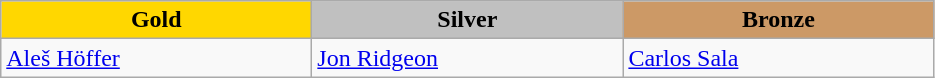<table class="wikitable" style="text-align:left">
<tr align="center">
<td width=200 bgcolor=gold><strong>Gold</strong></td>
<td width=200 bgcolor=silver><strong>Silver</strong></td>
<td width=200 bgcolor=CC9966><strong>Bronze</strong></td>
</tr>
<tr>
<td><a href='#'>Aleš Höffer</a><br><em></em></td>
<td><a href='#'>Jon Ridgeon</a><br><em></em></td>
<td><a href='#'>Carlos Sala</a><br><em></em></td>
</tr>
</table>
